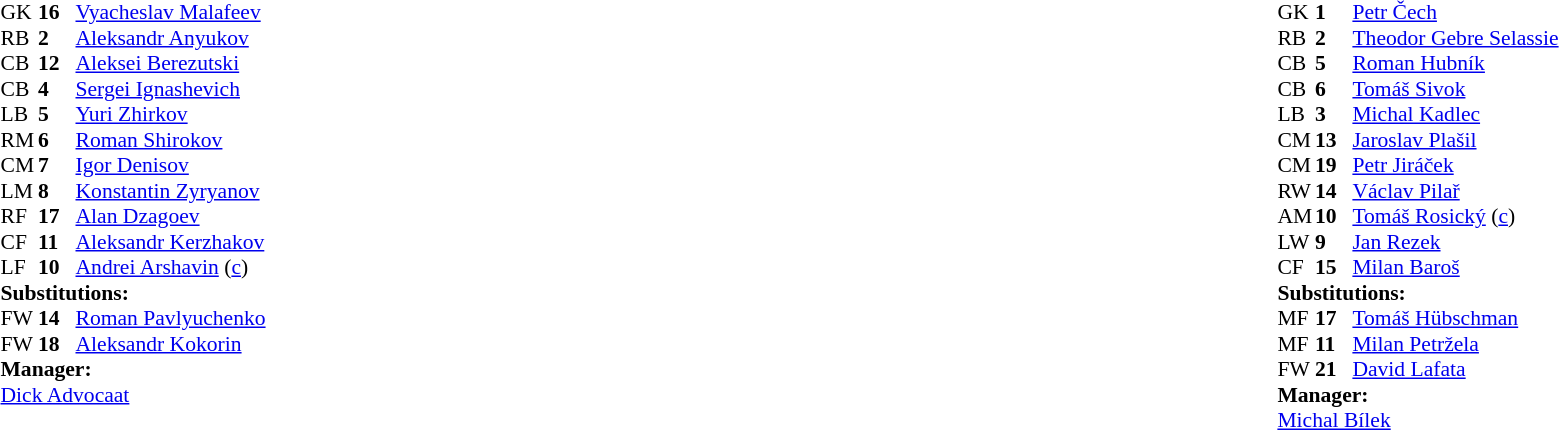<table style="width:100%;">
<tr>
<td style="vertical-align:top; width:40%;"><br><table style="font-size:90%" cellspacing="0" cellpadding="0">
<tr>
<th width="25"></th>
<th width="25"></th>
</tr>
<tr>
<td>GK</td>
<td><strong>16</strong></td>
<td><a href='#'>Vyacheslav Malafeev</a></td>
</tr>
<tr>
<td>RB</td>
<td><strong>2</strong></td>
<td><a href='#'>Aleksandr Anyukov</a></td>
</tr>
<tr>
<td>CB</td>
<td><strong>12</strong></td>
<td><a href='#'>Aleksei Berezutski</a></td>
</tr>
<tr>
<td>CB</td>
<td><strong>4</strong></td>
<td><a href='#'>Sergei Ignashevich</a></td>
</tr>
<tr>
<td>LB</td>
<td><strong>5</strong></td>
<td><a href='#'>Yuri Zhirkov</a></td>
</tr>
<tr>
<td>RM</td>
<td><strong>6</strong></td>
<td><a href='#'>Roman Shirokov</a></td>
</tr>
<tr>
<td>CM</td>
<td><strong>7</strong></td>
<td><a href='#'>Igor Denisov</a></td>
</tr>
<tr>
<td>LM</td>
<td><strong>8</strong></td>
<td><a href='#'>Konstantin Zyryanov</a></td>
</tr>
<tr>
<td>RF</td>
<td><strong>17</strong></td>
<td><a href='#'>Alan Dzagoev</a></td>
<td></td>
<td></td>
</tr>
<tr>
<td>CF</td>
<td><strong>11</strong></td>
<td><a href='#'>Aleksandr Kerzhakov</a></td>
<td></td>
<td></td>
</tr>
<tr>
<td>LF</td>
<td><strong>10</strong></td>
<td><a href='#'>Andrei Arshavin</a> (<a href='#'>c</a>)</td>
</tr>
<tr>
<td colspan=3><strong>Substitutions:</strong></td>
</tr>
<tr>
<td>FW</td>
<td><strong>14</strong></td>
<td><a href='#'>Roman Pavlyuchenko</a></td>
<td></td>
<td></td>
</tr>
<tr>
<td>FW</td>
<td><strong>18</strong></td>
<td><a href='#'>Aleksandr Kokorin</a></td>
<td></td>
<td></td>
</tr>
<tr>
<td colspan=3><strong>Manager:</strong></td>
</tr>
<tr>
<td colspan=3> <a href='#'>Dick Advocaat</a></td>
</tr>
</table>
</td>
<td valign="top"></td>
<td style="vertical-align:top; width:50%;"><br><table style="font-size:90%; margin:auto;" cellspacing="0" cellpadding="0">
<tr>
<th width=25></th>
<th width=25></th>
</tr>
<tr>
<td>GK</td>
<td><strong>1</strong></td>
<td><a href='#'>Petr Čech</a></td>
</tr>
<tr>
<td>RB</td>
<td><strong>2</strong></td>
<td><a href='#'>Theodor Gebre Selassie</a></td>
</tr>
<tr>
<td>CB</td>
<td><strong>5</strong></td>
<td><a href='#'>Roman Hubník</a></td>
</tr>
<tr>
<td>CB</td>
<td><strong>6</strong></td>
<td><a href='#'>Tomáš Sivok</a></td>
</tr>
<tr>
<td>LB</td>
<td><strong>3</strong></td>
<td><a href='#'>Michal Kadlec</a></td>
</tr>
<tr>
<td>CM</td>
<td><strong>13</strong></td>
<td><a href='#'>Jaroslav Plašil</a></td>
</tr>
<tr>
<td>CM</td>
<td><strong>19</strong></td>
<td><a href='#'>Petr Jiráček</a></td>
<td></td>
<td></td>
</tr>
<tr>
<td>RW</td>
<td><strong>14</strong></td>
<td><a href='#'>Václav Pilař</a></td>
</tr>
<tr>
<td>AM</td>
<td><strong>10</strong></td>
<td><a href='#'>Tomáš Rosický</a> (<a href='#'>c</a>)</td>
</tr>
<tr>
<td>LW</td>
<td><strong>9</strong></td>
<td><a href='#'>Jan Rezek</a></td>
<td></td>
<td></td>
</tr>
<tr>
<td>CF</td>
<td><strong>15</strong></td>
<td><a href='#'>Milan Baroš</a></td>
<td></td>
<td></td>
</tr>
<tr>
<td colspan=3><strong>Substitutions:</strong></td>
</tr>
<tr>
<td>MF</td>
<td><strong>17</strong></td>
<td><a href='#'>Tomáš Hübschman</a></td>
<td></td>
<td></td>
</tr>
<tr>
<td>MF</td>
<td><strong>11</strong></td>
<td><a href='#'>Milan Petržela</a></td>
<td></td>
<td></td>
</tr>
<tr>
<td>FW</td>
<td><strong>21</strong></td>
<td><a href='#'>David Lafata</a></td>
<td></td>
<td></td>
</tr>
<tr>
<td colspan=3><strong>Manager:</strong></td>
</tr>
<tr>
<td colspan=3><a href='#'>Michal Bílek</a></td>
</tr>
</table>
</td>
</tr>
</table>
